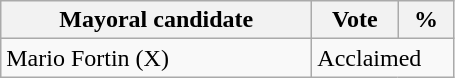<table class="wikitable">
<tr>
<th bgcolor="#DDDDFF" width="200px">Mayoral candidate</th>
<th bgcolor="#DDDDFF" width="50px">Vote</th>
<th bgcolor="#DDDDFF"  width="30px">%</th>
</tr>
<tr>
<td>Mario Fortin (X)</td>
<td colspan="2">Acclaimed</td>
</tr>
</table>
